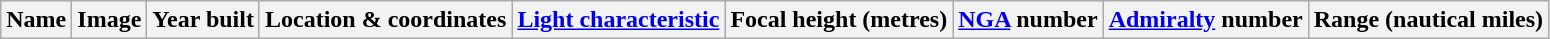<table class="wikitable sortable">
<tr>
<th>Name</th>
<th>Image</th>
<th>Year built</th>
<th>Location & coordinates</th>
<th><a href='#'>Light characteristic</a></th>
<th>Focal height (metres)</th>
<th><a href='#'>NGA</a> number</th>
<th><a href='#'>Admiralty</a> number</th>
<th>Range (nautical miles)<br>

</th>
</tr>
</table>
